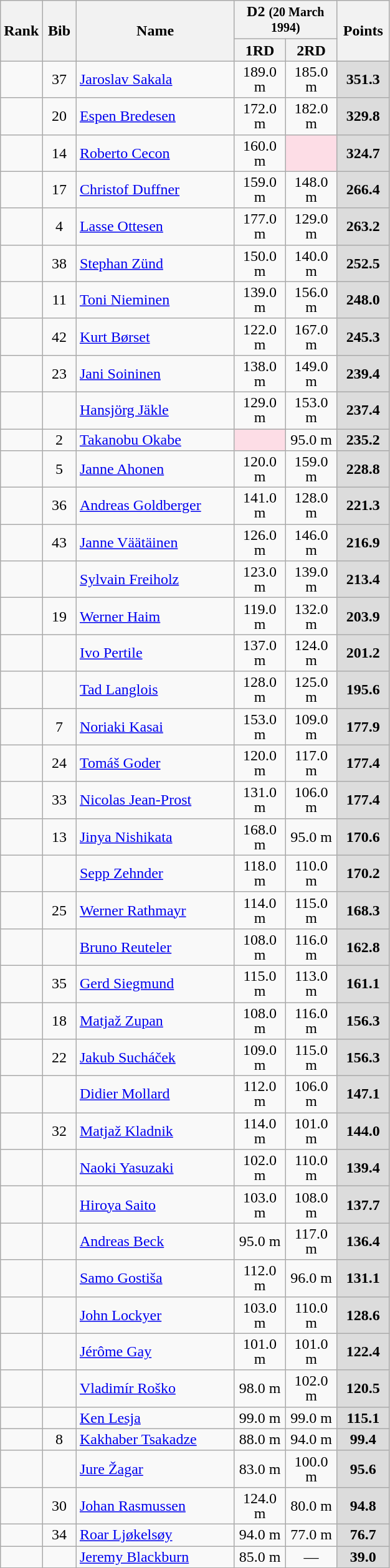<table class="wikitable sortable" style="text-align:center; line-height:16px; width:33%;">
<tr>
<th rowspan=2 width=30px>Rank</th>
<th rowspan=2 width=30px>Bib</th>
<th rowspan=2 width=180>Name</th>
<th colspan=2 width=100>D2 <small>(20 March 1994)</small></th>
<th rowspan=2 width=50>Points</th>
</tr>
<tr>
<th width=50>1RD</th>
<th width=50>2RD</th>
</tr>
<tr>
<td></td>
<td>37</td>
<td align=left> <a href='#'>Jaroslav Sakala</a></td>
<td align=center>189.0 m</td>
<td align=center>185.0 m</td>
<td align=center bgcolor=#DCDCDC><strong>351.3</strong></td>
</tr>
<tr>
<td></td>
<td>20</td>
<td align=left> <a href='#'>Espen Bredesen</a></td>
<td align=center>172.0 m</td>
<td align=center>182.0 m</td>
<td align=center bgcolor=#DCDCDC><strong>329.8</strong></td>
</tr>
<tr>
<td></td>
<td>14</td>
<td align=left> <a href='#'>Roberto Cecon</a></td>
<td align=center>160.0 m</td>
<td align=center bgcolor=#FDDDE6></td>
<td align=center bgcolor=#DCDCDC><strong>324.7</strong></td>
</tr>
<tr>
<td></td>
<td>17</td>
<td align=left> <a href='#'>Christof Duffner</a></td>
<td align=center>159.0 m</td>
<td align=center>148.0 m</td>
<td align=center bgcolor=#DCDCDC><strong>266.4</strong></td>
</tr>
<tr>
<td></td>
<td>4</td>
<td align=left> <a href='#'>Lasse Ottesen</a></td>
<td align=center>177.0 m</td>
<td align=center>129.0 m</td>
<td align=center bgcolor=#DCDCDC><strong>263.2</strong></td>
</tr>
<tr>
<td></td>
<td>38</td>
<td align=left> <a href='#'>Stephan Zünd</a></td>
<td align=center>150.0 m</td>
<td align=center>140.0 m</td>
<td align=center bgcolor=#DCDCDC><strong>252.5</strong></td>
</tr>
<tr>
<td></td>
<td>11</td>
<td align=left> <a href='#'>Toni Nieminen</a></td>
<td align=center>139.0 m</td>
<td align=center>156.0 m</td>
<td align=center bgcolor=#DCDCDC><strong>248.0</strong></td>
</tr>
<tr>
<td></td>
<td>42</td>
<td align=left> <a href='#'>Kurt Børset</a></td>
<td align=center>122.0 m</td>
<td align=center>167.0 m</td>
<td align=center bgcolor=#DCDCDC><strong>245.3</strong></td>
</tr>
<tr>
<td></td>
<td>23</td>
<td align=left> <a href='#'>Jani Soininen</a></td>
<td align=center>138.0 m</td>
<td align=center>149.0 m</td>
<td align=center bgcolor=#DCDCDC><strong>239.4</strong></td>
</tr>
<tr>
<td></td>
<td></td>
<td align=left> <a href='#'>Hansjörg Jäkle</a></td>
<td align=center>129.0 m</td>
<td align=center>153.0 m</td>
<td align=center bgcolor=#DCDCDC><strong>237.4</strong></td>
</tr>
<tr>
<td></td>
<td>2</td>
<td align=left> <a href='#'>Takanobu Okabe</a></td>
<td align=center bgcolor=#FDDDE6></td>
<td align=center>95.0 m</td>
<td align=center bgcolor=#DCDCDC><strong>235.2</strong></td>
</tr>
<tr>
<td></td>
<td>5</td>
<td align=left> <a href='#'>Janne Ahonen</a></td>
<td align=center>120.0 m</td>
<td align=center>159.0 m</td>
<td align=center bgcolor=#DCDCDC><strong>228.8</strong></td>
</tr>
<tr>
<td></td>
<td>36</td>
<td align=left> <a href='#'>Andreas Goldberger</a></td>
<td align=center>141.0 m</td>
<td align=center>128.0 m</td>
<td align=center bgcolor=#DCDCDC><strong>221.3</strong></td>
</tr>
<tr>
<td></td>
<td>43</td>
<td align=left> <a href='#'>Janne Väätäinen</a></td>
<td align=center>126.0 m</td>
<td align=center>146.0 m</td>
<td align=center bgcolor=#DCDCDC><strong>216.9</strong></td>
</tr>
<tr>
<td></td>
<td></td>
<td align=left> <a href='#'>Sylvain Freiholz</a></td>
<td align=center>123.0 m</td>
<td align=center>139.0 m</td>
<td align=center bgcolor=#DCDCDC><strong>213.4</strong></td>
</tr>
<tr>
<td></td>
<td>19</td>
<td align=left> <a href='#'>Werner Haim</a></td>
<td align=center>119.0 m</td>
<td align=center>132.0 m</td>
<td align=center bgcolor=#DCDCDC><strong>203.9</strong></td>
</tr>
<tr>
<td></td>
<td></td>
<td align=left> <a href='#'>Ivo Pertile</a></td>
<td align=center>137.0 m</td>
<td align=center>124.0 m</td>
<td align=center bgcolor=#DCDCDC><strong>201.2</strong></td>
</tr>
<tr>
<td></td>
<td></td>
<td align=left> <a href='#'>Tad Langlois</a></td>
<td align=center>128.0 m</td>
<td align=center>125.0 m</td>
<td align=center bgcolor=#DCDCDC><strong>195.6</strong></td>
</tr>
<tr>
<td></td>
<td>7</td>
<td align=left> <a href='#'>Noriaki Kasai</a></td>
<td align=center>153.0 m</td>
<td align=center>109.0 m</td>
<td align=center bgcolor=#DCDCDC><strong>177.9</strong></td>
</tr>
<tr>
<td></td>
<td>24</td>
<td align=left> <a href='#'>Tomáš Goder</a></td>
<td align=center>120.0 m</td>
<td align=center>117.0 m</td>
<td align=center bgcolor=#DCDCDC><strong>177.4</strong></td>
</tr>
<tr>
<td></td>
<td>33</td>
<td align=left> <a href='#'>Nicolas Jean-Prost</a></td>
<td align=center>131.0 m</td>
<td align=center>106.0 m</td>
<td align=center bgcolor=#DCDCDC><strong>177.4</strong></td>
</tr>
<tr>
<td></td>
<td>13</td>
<td align=left> <a href='#'>Jinya Nishikata</a></td>
<td align=center>168.0 m</td>
<td align=center>95.0 m</td>
<td align=center bgcolor=#DCDCDC><strong>170.6</strong></td>
</tr>
<tr>
<td></td>
<td></td>
<td align=left> <a href='#'>Sepp Zehnder</a></td>
<td align=center>118.0 m</td>
<td align=center>110.0 m</td>
<td align=center bgcolor=#DCDCDC><strong>170.2</strong></td>
</tr>
<tr>
<td></td>
<td>25</td>
<td align=left> <a href='#'>Werner Rathmayr</a></td>
<td align=center>114.0 m</td>
<td align=center>115.0 m</td>
<td align=center bgcolor=#DCDCDC><strong>168.3</strong></td>
</tr>
<tr>
<td></td>
<td></td>
<td align=left> <a href='#'>Bruno Reuteler</a></td>
<td align=center>108.0 m</td>
<td align=center>116.0 m</td>
<td align=center bgcolor=#DCDCDC><strong>162.8</strong></td>
</tr>
<tr>
<td></td>
<td>35</td>
<td align=left> <a href='#'>Gerd Siegmund</a></td>
<td align=center>115.0 m</td>
<td align=center>113.0 m</td>
<td align=center bgcolor=#DCDCDC><strong>161.1</strong></td>
</tr>
<tr>
<td></td>
<td>18</td>
<td align=left> <a href='#'>Matjaž Zupan</a></td>
<td align=center>108.0 m</td>
<td align=center>116.0 m</td>
<td align=center bgcolor=#DCDCDC><strong>156.3</strong></td>
</tr>
<tr>
<td></td>
<td>22</td>
<td align=left> <a href='#'>Jakub Sucháček</a></td>
<td align=center>109.0 m</td>
<td align=center>115.0 m</td>
<td align=center bgcolor=#DCDCDC><strong>156.3</strong></td>
</tr>
<tr>
<td></td>
<td></td>
<td align=left> <a href='#'>Didier Mollard</a></td>
<td align=center>112.0 m</td>
<td align=center>106.0 m</td>
<td align=center bgcolor=#DCDCDC><strong>147.1</strong></td>
</tr>
<tr>
<td></td>
<td>32</td>
<td align=left> <a href='#'>Matjaž Kladnik</a></td>
<td align=center>114.0 m</td>
<td align=center>101.0 m</td>
<td align=center bgcolor=#DCDCDC><strong>144.0</strong></td>
</tr>
<tr>
<td></td>
<td></td>
<td align=left> <a href='#'>Naoki Yasuzaki</a></td>
<td align=center>102.0 m</td>
<td align=center>110.0 m</td>
<td align=center bgcolor=#DCDCDC><strong>139.4</strong></td>
</tr>
<tr>
<td></td>
<td></td>
<td align=left> <a href='#'>Hiroya Saito</a></td>
<td align=center>103.0 m</td>
<td align=center>108.0 m</td>
<td align=center bgcolor=#DCDCDC><strong>137.7</strong></td>
</tr>
<tr>
<td></td>
<td></td>
<td align=left> <a href='#'>Andreas Beck</a></td>
<td align=center>95.0 m</td>
<td align=center>117.0 m</td>
<td align=center bgcolor=#DCDCDC><strong>136.4</strong></td>
</tr>
<tr>
<td></td>
<td></td>
<td align=left> <a href='#'>Samo Gostiša</a></td>
<td align=center>112.0 m</td>
<td align=center>96.0 m</td>
<td align=center bgcolor=#DCDCDC><strong>131.1</strong></td>
</tr>
<tr>
<td></td>
<td></td>
<td align=left> <a href='#'>John Lockyer</a></td>
<td align=center>103.0 m</td>
<td align=center>110.0 m</td>
<td align=center bgcolor=#DCDCDC><strong>128.6</strong></td>
</tr>
<tr>
<td></td>
<td></td>
<td align=left> <a href='#'>Jérôme Gay</a></td>
<td align=center>101.0 m</td>
<td align=center>101.0 m</td>
<td align=center bgcolor=#DCDCDC><strong>122.4</strong></td>
</tr>
<tr>
<td></td>
<td></td>
<td align=left> <a href='#'>Vladimír Roško</a></td>
<td align=center>98.0 m</td>
<td align=center>102.0 m</td>
<td align=center bgcolor=#DCDCDC><strong>120.5</strong></td>
</tr>
<tr>
<td></td>
<td></td>
<td align=left> <a href='#'>Ken Lesja</a></td>
<td align=center>99.0 m</td>
<td align=center>99.0 m</td>
<td align=center bgcolor=#DCDCDC><strong>115.1</strong></td>
</tr>
<tr>
<td></td>
<td>8</td>
<td align=left> <a href='#'>Kakhaber Tsakadze</a></td>
<td align=center>88.0 m</td>
<td align=center>94.0 m</td>
<td align=center bgcolor=#DCDCDC><strong>99.4</strong></td>
</tr>
<tr>
<td></td>
<td></td>
<td align=left> <a href='#'>Jure Žagar</a></td>
<td align=center>83.0 m</td>
<td align=center>100.0 m</td>
<td align=center bgcolor=#DCDCDC><strong>95.6</strong></td>
</tr>
<tr>
<td></td>
<td>30</td>
<td align=left> <a href='#'>Johan Rasmussen</a></td>
<td align=center>124.0 m</td>
<td align=center>80.0 m</td>
<td align=center bgcolor=#DCDCDC><strong>94.8</strong></td>
</tr>
<tr>
<td></td>
<td>34</td>
<td align=left> <a href='#'>Roar Ljøkelsøy</a></td>
<td align=center>94.0 m</td>
<td align=center>77.0 m</td>
<td align=center bgcolor=#DCDCDC><strong>76.7</strong></td>
</tr>
<tr>
<td></td>
<td></td>
<td align=left> <a href='#'>Jeremy Blackburn</a></td>
<td align=center>85.0 m</td>
<td align=center>—</td>
<td align=center bgcolor=#DCDCDC><strong>39.0</strong></td>
</tr>
</table>
